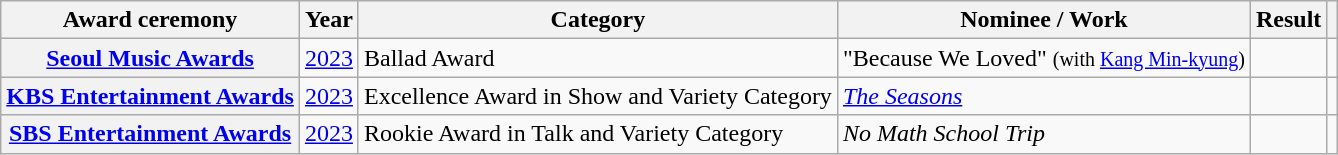<table class="wikitable plainrowheaders sortable">
<tr>
<th scope="col">Award ceremony</th>
<th scope="col">Year</th>
<th scope="col">Category</th>
<th scope="col">Nominee / Work</th>
<th scope="col">Result</th>
<th scope="col" class="unsortable"></th>
</tr>
<tr>
<th scope="row"  rowspan="1"><a href='#'>Seoul Music Awards</a></th>
<td><a href='#'>2023</a></td>
<td>Ballad Award</td>
<td>"Because We Loved" <small>(with <a href='#'>Kang Min-kyung</a>)</small></td>
<td></td>
<td></td>
</tr>
<tr>
<th scope="row"  rowspan="1"><a href='#'>KBS Entertainment Awards</a></th>
<td><a href='#'>2023</a></td>
<td>Excellence Award in Show and Variety Category</td>
<td><em><a href='#'>The Seasons</a></em></td>
<td></td>
<td style="text-align:center"></td>
</tr>
<tr>
<th scope="row"  rowspan="1"><a href='#'>SBS Entertainment Awards</a></th>
<td><a href='#'>2023</a></td>
<td>Rookie Award in Talk and Variety Category</td>
<td><em>No Math School Trip</em></td>
<td></td>
<td style="text-align:center"></td>
</tr>
</table>
